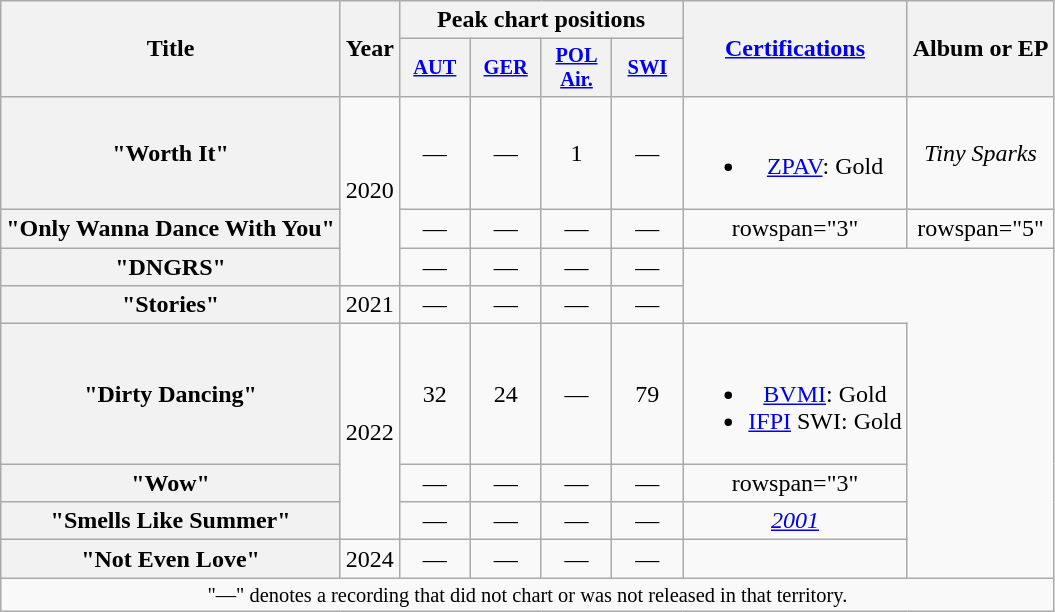<table class="wikitable plainrowheaders" style="text-align:center;">
<tr>
<th scope="col" rowspan="2">Title</th>
<th scope="col" rowspan="2">Year</th>
<th scope="col" colspan="4">Peak chart positions</th>
<th scope="col" rowspan="2"><a href='#'>Certifications</a></th>
<th scope="col" rowspan="2">Album or EP</th>
</tr>
<tr>
<th scope="col" style="width:3em;font-size:85%;"><a href='#'>AUT</a><br></th>
<th scope="col" style="width:3em;font-size:85%;"><a href='#'>GER</a><br></th>
<th scope="col" style="width:3em;font-size:85%;"><a href='#'>POL<br>Air.</a><br></th>
<th scope="col" style="width:3em;font-size:85%;"><a href='#'>SWI</a><br></th>
</tr>
<tr>
<th scope="row">"Worth It"<br></th>
<td rowspan="3">2020</td>
<td>—</td>
<td>—</td>
<td>1</td>
<td>—</td>
<td><br><ul><li><a href='#'>ZPAV</a>: Gold</li></ul></td>
<td><em>Tiny Sparks</em></td>
</tr>
<tr>
<th scope="row">"Only Wanna Dance With You"<br></th>
<td>—</td>
<td>—</td>
<td>—</td>
<td>—</td>
<td>rowspan="3" </td>
<td>rowspan="5" </td>
</tr>
<tr>
<th scope="row">"DNGRS"<br></th>
<td>—</td>
<td>—</td>
<td>—</td>
<td>—</td>
</tr>
<tr>
<th scope="row">"Stories"<br></th>
<td>2021</td>
<td>—</td>
<td>—</td>
<td>—</td>
<td>—</td>
</tr>
<tr>
<th scope="row">"Dirty Dancing"<br></th>
<td rowspan="3">2022</td>
<td>32</td>
<td>24</td>
<td>—</td>
<td>79</td>
<td><br><ul><li><a href='#'>BVMI</a>: Gold</li><li><a href='#'>IFPI</a> SWI: Gold</li></ul></td>
</tr>
<tr>
<th scope="row">"Wow"<br></th>
<td>—</td>
<td>—</td>
<td>—</td>
<td>—</td>
<td>rowspan="3" </td>
</tr>
<tr>
<th scope="row">"Smells Like Summer"<br></th>
<td>—</td>
<td>—</td>
<td>—</td>
<td>—</td>
<td><em><a href='#'>2001</a></em></td>
</tr>
<tr>
<th scope="row">"Not Even Love"<br></th>
<td>2024</td>
<td>—</td>
<td>—</td>
<td>—</td>
<td>—</td>
<td></td>
</tr>
<tr>
<td colspan="8" style="font-size:85%">"—" denotes a recording that did not chart or was not released in that territory.</td>
</tr>
</table>
